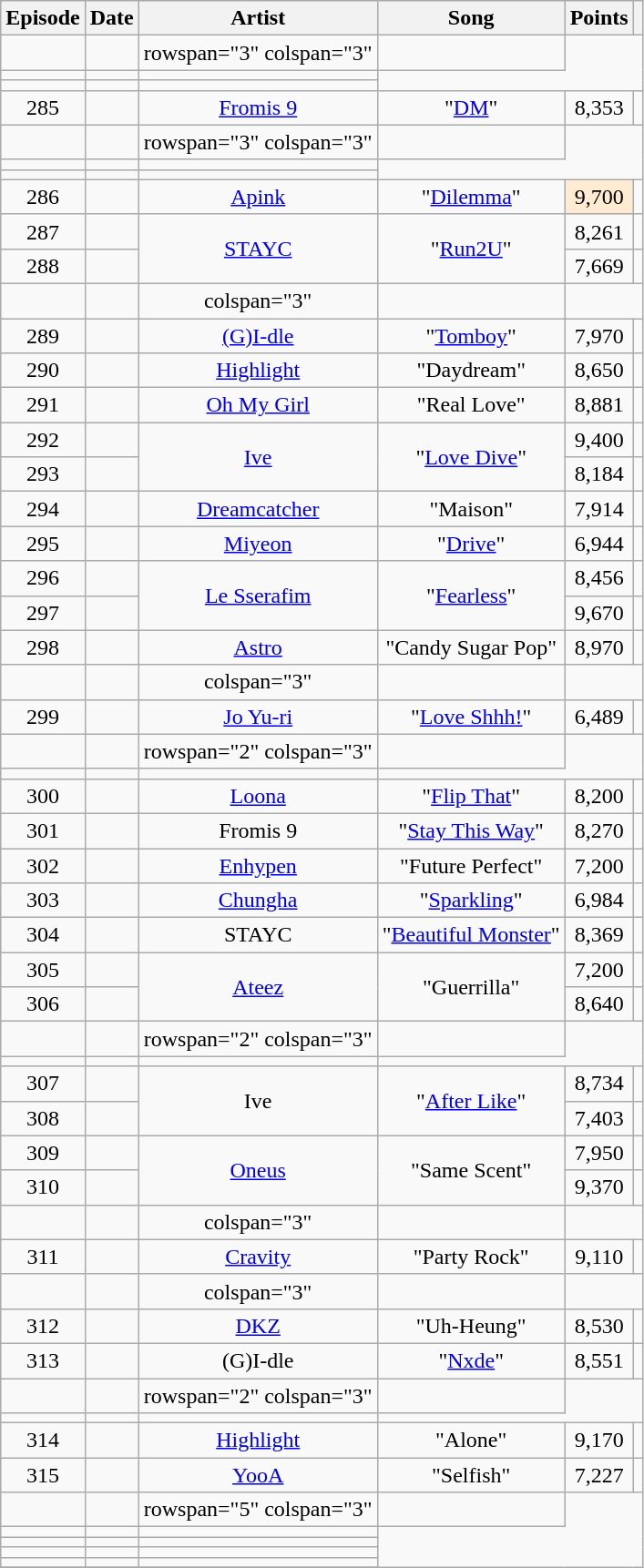<table class="sortable wikitable" style=text-align:center>
<tr>
<th>Episode</th>
<th>Date</th>
<th>Artist</th>
<th>Song</th>
<th>Points</th>
<th class="unsortable"></th>
</tr>
<tr>
<td></td>
<td></td>
<td>rowspan="3" colspan="3" </td>
<td></td>
</tr>
<tr>
<td></td>
<td></td>
<td></td>
</tr>
<tr>
<td></td>
<td></td>
<td></td>
</tr>
<tr>
<td>285</td>
<td></td>
<td><a href='#'>Fromis 9</a></td>
<td>"<a href='#'>DM</a>"</td>
<td>8,353</td>
<td></td>
</tr>
<tr>
<td></td>
<td></td>
<td>rowspan="3" colspan="3" </td>
<td></td>
</tr>
<tr>
<td></td>
<td></td>
<td></td>
</tr>
<tr>
<td></td>
<td></td>
<td></td>
</tr>
<tr>
<td>286</td>
<td></td>
<td><a href='#'>Apink</a></td>
<td>"<a href='#'>Dilemma</a>"</td>
<td style="background: #ffebd2">9,700</td>
<td></td>
</tr>
<tr>
<td>287</td>
<td></td>
<td rowspan="2"><a href='#'>STAYC</a></td>
<td rowspan="2">"<a href='#'>Run2U</a>"</td>
<td>8,261</td>
<td></td>
</tr>
<tr>
<td>288</td>
<td></td>
<td>7,669</td>
<td></td>
</tr>
<tr>
<td></td>
<td></td>
<td>colspan="3" </td>
<td></td>
</tr>
<tr>
<td>289</td>
<td></td>
<td><a href='#'>(G)I-dle</a></td>
<td>"<a href='#'>Tomboy</a>"</td>
<td>7,970</td>
<td></td>
</tr>
<tr>
<td>290</td>
<td></td>
<td><a href='#'>Highlight</a></td>
<td>"Daydream"</td>
<td>8,650</td>
<td></td>
</tr>
<tr>
<td>291</td>
<td></td>
<td><a href='#'>Oh My Girl</a></td>
<td>"Real Love"</td>
<td>8,881</td>
<td></td>
</tr>
<tr>
<td>292</td>
<td></td>
<td rowspan="2"><a href='#'>Ive</a></td>
<td rowspan="2">"<a href='#'>Love Dive</a>"</td>
<td>9,400</td>
<td></td>
</tr>
<tr>
<td>293</td>
<td></td>
<td>8,184</td>
<td></td>
</tr>
<tr>
<td>294</td>
<td></td>
<td><a href='#'>Dreamcatcher</a></td>
<td>"Maison"</td>
<td>7,914</td>
<td></td>
</tr>
<tr>
<td>295</td>
<td></td>
<td><a href='#'>Miyeon</a></td>
<td>"<a href='#'>Drive</a>"</td>
<td>6,944</td>
<td></td>
</tr>
<tr>
<td>296</td>
<td></td>
<td rowspan="2"><a href='#'>Le Sserafim</a></td>
<td rowspan="2">"<a href='#'>Fearless</a>"</td>
<td>8,456</td>
<td></td>
</tr>
<tr>
<td>297</td>
<td></td>
<td>9,670</td>
<td></td>
</tr>
<tr>
<td>298</td>
<td></td>
<td><a href='#'>Astro</a></td>
<td>"Candy Sugar Pop"</td>
<td>8,970</td>
<td></td>
</tr>
<tr>
<td></td>
<td></td>
<td>colspan="3" </td>
<td></td>
</tr>
<tr>
<td>299</td>
<td></td>
<td><a href='#'>Jo Yu-ri</a></td>
<td>"<a href='#'>Love Shhh!</a>"</td>
<td>6,489</td>
<td></td>
</tr>
<tr>
<td></td>
<td></td>
<td>rowspan="2" colspan="3" </td>
<td></td>
</tr>
<tr>
<td></td>
<td></td>
<td></td>
</tr>
<tr>
<td>300</td>
<td></td>
<td><a href='#'>Loona</a></td>
<td>"<a href='#'>Flip That</a>"</td>
<td>8,200</td>
<td></td>
</tr>
<tr>
<td>301</td>
<td></td>
<td>Fromis 9</td>
<td>"<a href='#'>Stay This Way</a>"</td>
<td>8,270</td>
<td></td>
</tr>
<tr>
<td>302</td>
<td></td>
<td><a href='#'>Enhypen</a></td>
<td>"Future Perfect"</td>
<td>7,200</td>
<td></td>
</tr>
<tr>
<td>303</td>
<td></td>
<td><a href='#'>Chungha</a></td>
<td>"<a href='#'>Sparkling</a>"</td>
<td>6,984</td>
<td></td>
</tr>
<tr>
<td>304</td>
<td></td>
<td>STAYC</td>
<td>"<a href='#'>Beautiful Monster</a>"</td>
<td>8,369</td>
<td></td>
</tr>
<tr>
<td>305</td>
<td></td>
<td rowspan="2"><a href='#'>Ateez</a></td>
<td rowspan="2">"Guerrilla"</td>
<td>7,200</td>
<td></td>
</tr>
<tr>
<td>306</td>
<td></td>
<td>8,640</td>
<td></td>
</tr>
<tr>
<td></td>
<td></td>
<td>rowspan="2" colspan="3" </td>
<td></td>
</tr>
<tr>
<td></td>
<td></td>
<td></td>
</tr>
<tr>
<td>307</td>
<td></td>
<td rowspan="2">Ive</td>
<td rowspan="2">"<a href='#'>After Like</a>"</td>
<td>8,734</td>
<td></td>
</tr>
<tr>
<td>308</td>
<td></td>
<td>7,403</td>
<td></td>
</tr>
<tr>
<td>309</td>
<td></td>
<td rowspan="2"><a href='#'>Oneus</a></td>
<td rowspan="2">"Same Scent"</td>
<td>7,950</td>
<td></td>
</tr>
<tr>
<td>310</td>
<td></td>
<td>9,370</td>
<td></td>
</tr>
<tr>
<td></td>
<td></td>
<td>colspan="3" </td>
<td></td>
</tr>
<tr>
<td>311</td>
<td></td>
<td><a href='#'>Cravity</a></td>
<td>"Party Rock"</td>
<td>9,110</td>
<td></td>
</tr>
<tr>
<td></td>
<td></td>
<td>colspan="3" </td>
<td></td>
</tr>
<tr>
<td>312</td>
<td></td>
<td><a href='#'>DKZ</a></td>
<td>"Uh-Heung"</td>
<td>8,530</td>
<td></td>
</tr>
<tr>
<td>313</td>
<td></td>
<td>(G)I-dle</td>
<td>"<a href='#'>Nxde</a>"</td>
<td>8,551</td>
<td></td>
</tr>
<tr>
<td></td>
<td></td>
<td>rowspan="2" colspan="3" </td>
<td></td>
</tr>
<tr>
<td></td>
<td></td>
<td></td>
</tr>
<tr>
<td>314</td>
<td></td>
<td><a href='#'>Highlight</a></td>
<td>"Alone"</td>
<td>9,170</td>
<td></td>
</tr>
<tr>
<td>315</td>
<td></td>
<td><a href='#'>YooA</a></td>
<td>"Selfish"</td>
<td>7,227</td>
<td></td>
</tr>
<tr>
<td></td>
<td></td>
<td>rowspan="5" colspan="3" </td>
<td></td>
</tr>
<tr>
<td></td>
<td></td>
<td></td>
</tr>
<tr>
<td></td>
<td></td>
<td></td>
</tr>
<tr>
<td></td>
<td></td>
<td></td>
</tr>
<tr>
<td></td>
<td></td>
<td></td>
</tr>
<tr>
</tr>
</table>
